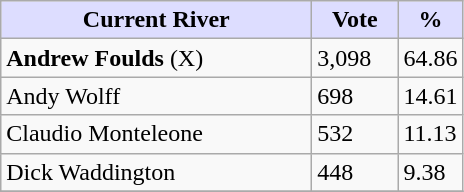<table class="wikitable">
<tr>
<th style="background:#ddf; width:200px;">Current River </th>
<th style="background:#ddf; width:50px;">Vote</th>
<th style="background:#ddf; width:30px;">%</th>
</tr>
<tr>
<td><strong>Andrew Foulds</strong> (X)</td>
<td>3,098</td>
<td>64.86</td>
</tr>
<tr>
<td>Andy Wolff</td>
<td>698</td>
<td>14.61</td>
</tr>
<tr>
<td>Claudio Monteleone</td>
<td>532</td>
<td>11.13</td>
</tr>
<tr>
<td>Dick Waddington</td>
<td>448</td>
<td>9.38</td>
</tr>
<tr>
</tr>
</table>
